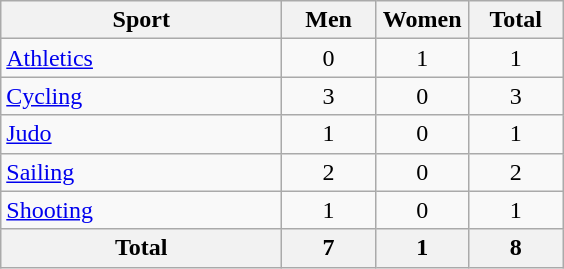<table class="wikitable sortable" style="text-align:center;">
<tr>
<th width=180>Sport</th>
<th width=55>Men</th>
<th width=55>Women</th>
<th width=55>Total</th>
</tr>
<tr>
<td align=left><a href='#'>Athletics</a></td>
<td>0</td>
<td>1</td>
<td>1</td>
</tr>
<tr>
<td align=left><a href='#'>Cycling</a></td>
<td>3</td>
<td>0</td>
<td>3</td>
</tr>
<tr>
<td align=left><a href='#'>Judo</a></td>
<td>1</td>
<td>0</td>
<td>1</td>
</tr>
<tr>
<td align=left><a href='#'>Sailing</a></td>
<td>2</td>
<td>0</td>
<td>2</td>
</tr>
<tr>
<td align=left><a href='#'>Shooting</a></td>
<td>1</td>
<td>0</td>
<td>1</td>
</tr>
<tr>
<th>Total</th>
<th>7</th>
<th>1</th>
<th>8</th>
</tr>
</table>
